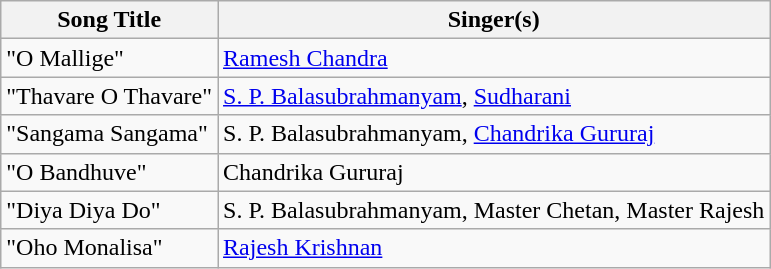<table class="wikitable">
<tr>
<th>Song Title</th>
<th>Singer(s)</th>
</tr>
<tr>
<td>"O Mallige"</td>
<td><a href='#'>Ramesh Chandra</a></td>
</tr>
<tr>
<td>"Thavare O Thavare"</td>
<td><a href='#'>S. P. Balasubrahmanyam</a>, <a href='#'>Sudharani</a></td>
</tr>
<tr>
<td>"Sangama Sangama"</td>
<td>S. P. Balasubrahmanyam, <a href='#'>Chandrika Gururaj</a></td>
</tr>
<tr>
<td>"O Bandhuve"</td>
<td>Chandrika Gururaj</td>
</tr>
<tr>
<td>"Diya Diya Do"</td>
<td>S. P. Balasubrahmanyam, Master Chetan, Master Rajesh</td>
</tr>
<tr>
<td>"Oho Monalisa"</td>
<td><a href='#'>Rajesh Krishnan</a></td>
</tr>
</table>
